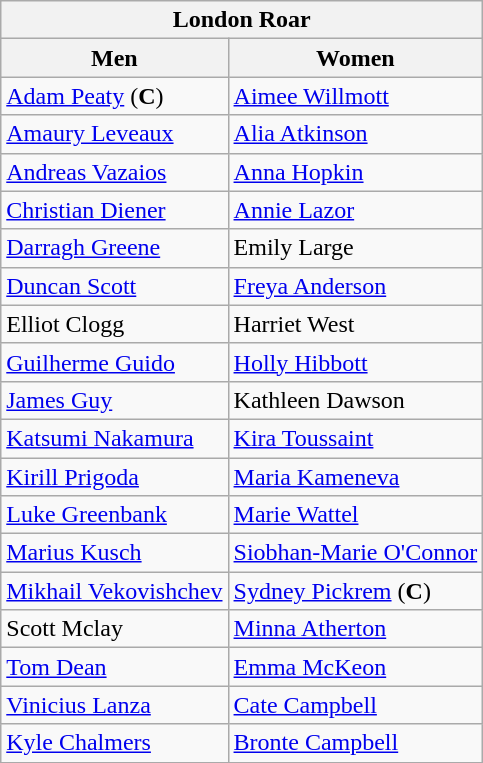<table class="wikitable">
<tr>
<th colspan="2"> London Roar</th>
</tr>
<tr>
<th>Men</th>
<th>Women</th>
</tr>
<tr>
<td> <a href='#'>Adam Peaty</a> (<strong>C</strong>)</td>
<td> <a href='#'>Aimee Willmott</a></td>
</tr>
<tr>
<td> <a href='#'>Amaury Leveaux</a></td>
<td> <a href='#'>Alia Atkinson</a></td>
</tr>
<tr>
<td> <a href='#'>Andreas Vazaios</a></td>
<td> <a href='#'>Anna Hopkin</a></td>
</tr>
<tr>
<td> <a href='#'>Christian Diener</a></td>
<td> <a href='#'>Annie Lazor</a></td>
</tr>
<tr>
<td> <a href='#'>Darragh Greene</a></td>
<td> Emily Large</td>
</tr>
<tr>
<td> <a href='#'>Duncan Scott</a></td>
<td> <a href='#'>Freya Anderson</a></td>
</tr>
<tr>
<td> Elliot Clogg</td>
<td> Harriet West</td>
</tr>
<tr>
<td> <a href='#'>Guilherme Guido</a></td>
<td> <a href='#'>Holly Hibbott</a></td>
</tr>
<tr>
<td> <a href='#'>James Guy</a></td>
<td> Kathleen Dawson</td>
</tr>
<tr>
<td> <a href='#'>Katsumi Nakamura</a></td>
<td> <a href='#'>Kira Toussaint</a></td>
</tr>
<tr>
<td> <a href='#'>Kirill Prigoda</a></td>
<td> <a href='#'>Maria Kameneva</a></td>
</tr>
<tr>
<td> <a href='#'>Luke Greenbank</a></td>
<td> <a href='#'>Marie Wattel</a></td>
</tr>
<tr>
<td> <a href='#'>Marius Kusch</a></td>
<td> <a href='#'>Siobhan-Marie O'Connor</a></td>
</tr>
<tr>
<td> <a href='#'>Mikhail Vekovishchev</a></td>
<td> <a href='#'>Sydney Pickrem</a> (<strong>C</strong>)</td>
</tr>
<tr>
<td> Scott Mclay</td>
<td> <a href='#'>Minna Atherton</a></td>
</tr>
<tr>
<td> <a href='#'>Tom Dean</a></td>
<td> <a href='#'>Emma McKeon</a></td>
</tr>
<tr>
<td> <a href='#'>Vinicius Lanza</a></td>
<td> <a href='#'>Cate Campbell</a></td>
</tr>
<tr>
<td> <a href='#'>Kyle Chalmers</a></td>
<td> <a href='#'>Bronte Campbell</a></td>
</tr>
<tr>
</tr>
</table>
